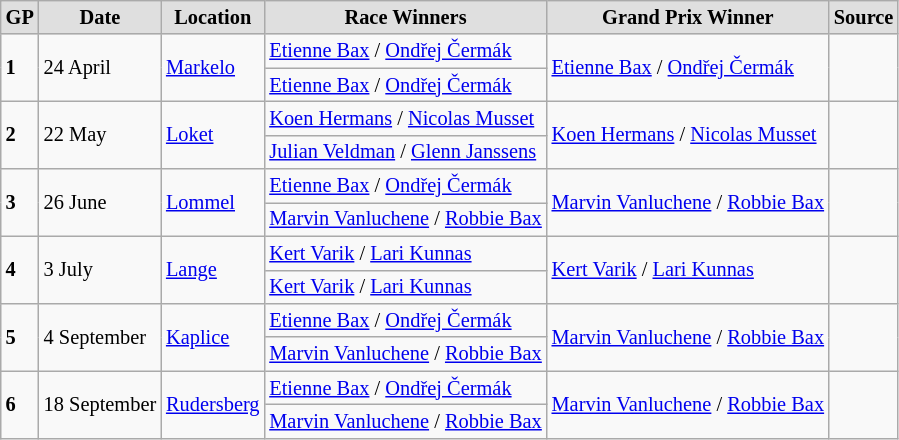<table class="wikitable" style="font-size: 85%;">
<tr align="center" style="background:#dfdfdf;">
<td><strong>GP</strong></td>
<td><strong>Date</strong></td>
<td><strong>Location</strong></td>
<td><strong>Race Winners</strong></td>
<td><strong>Grand Prix Winner</strong></td>
<td><strong>Source</strong></td>
</tr>
<tr>
<td rowspan="2"><strong>1</strong></td>
<td rowspan="2">24 April</td>
<td rowspan="2"> <a href='#'>Markelo</a></td>
<td> <a href='#'>Etienne Bax</a> /  <a href='#'>Ondřej Čermák</a></td>
<td rowspan="2"> <a href='#'>Etienne Bax</a> /  <a href='#'>Ondřej Čermák</a></td>
<td rowspan="2"></td>
</tr>
<tr>
<td> <a href='#'>Etienne Bax</a> /  <a href='#'>Ondřej Čermák</a></td>
</tr>
<tr>
<td rowspan="2"><strong>2</strong></td>
<td rowspan="2">22 May</td>
<td rowspan="2"> <a href='#'>Loket</a></td>
<td> <a href='#'>Koen Hermans</a> /  <a href='#'>Nicolas Musset</a></td>
<td rowspan="2"> <a href='#'>Koen Hermans</a> /  <a href='#'>Nicolas Musset</a></td>
<td rowspan="2"></td>
</tr>
<tr>
<td> <a href='#'>Julian Veldman</a> /  <a href='#'>Glenn Janssens</a></td>
</tr>
<tr>
<td rowspan="2"><strong>3</strong></td>
<td rowspan="2">26 June</td>
<td rowspan="2"> <a href='#'>Lommel</a></td>
<td> <a href='#'>Etienne Bax</a> /  <a href='#'>Ondřej Čermák</a></td>
<td rowspan="2"> <a href='#'>Marvin Vanluchene</a> /  <a href='#'>Robbie Bax</a></td>
<td rowspan="2"></td>
</tr>
<tr>
<td> <a href='#'>Marvin Vanluchene</a> /  <a href='#'>Robbie Bax</a></td>
</tr>
<tr>
<td rowspan="2"><strong>4</strong></td>
<td rowspan="2">3 July</td>
<td rowspan="2"> <a href='#'>Lange</a></td>
<td> <a href='#'>Kert Varik</a> /  <a href='#'>Lari Kunnas</a></td>
<td rowspan="2"> <a href='#'>Kert Varik</a> /  <a href='#'>Lari Kunnas</a></td>
<td rowspan="2"></td>
</tr>
<tr>
<td> <a href='#'>Kert Varik</a> /  <a href='#'>Lari Kunnas</a></td>
</tr>
<tr>
<td rowspan="2"><strong>5</strong></td>
<td rowspan="2">4 September</td>
<td rowspan="2"> <a href='#'>Kaplice</a></td>
<td> <a href='#'>Etienne Bax</a> /  <a href='#'>Ondřej Čermák</a></td>
<td rowspan="2"> <a href='#'>Marvin Vanluchene</a> /  <a href='#'>Robbie Bax</a></td>
<td rowspan="2"></td>
</tr>
<tr>
<td> <a href='#'>Marvin Vanluchene</a> /  <a href='#'>Robbie Bax</a></td>
</tr>
<tr>
<td rowspan="2"><strong>6</strong></td>
<td rowspan="2">18 September</td>
<td rowspan="2"> <a href='#'>Rudersberg</a></td>
<td> <a href='#'>Etienne Bax</a> /  <a href='#'>Ondřej Čermák</a></td>
<td rowspan="2"> <a href='#'>Marvin Vanluchene</a> /  <a href='#'>Robbie Bax</a></td>
<td rowspan="2"></td>
</tr>
<tr>
<td> <a href='#'>Marvin Vanluchene</a> /  <a href='#'>Robbie Bax</a></td>
</tr>
</table>
